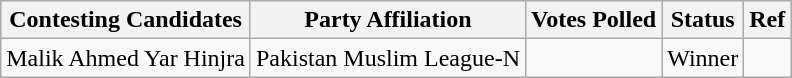<table class="wikitable sortable">
<tr>
<th>Contesting Candidates</th>
<th>Party Affiliation</th>
<th>Votes Polled</th>
<th>Status</th>
<th>Ref</th>
</tr>
<tr>
<td>Malik Ahmed Yar Hinjra</td>
<td>Pakistan Muslim League-N</td>
<td></td>
<td>Winner</td>
<td></td>
</tr>
</table>
